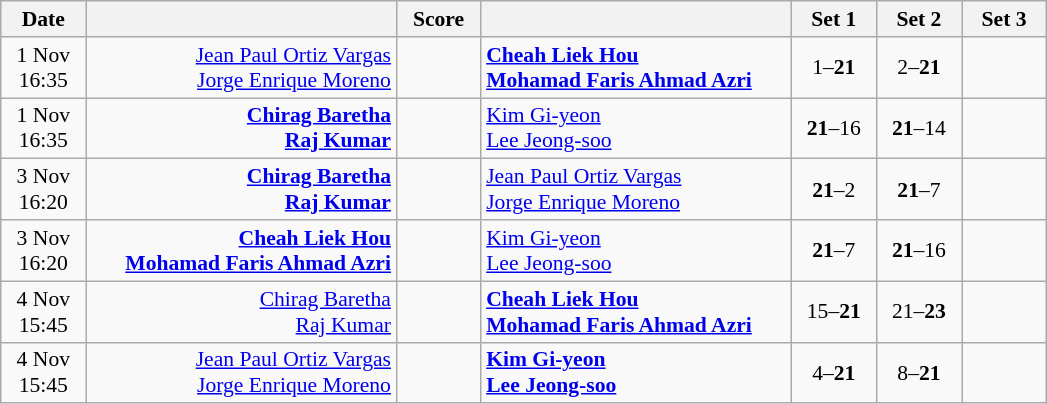<table class="wikitable" style="font-size:90%; text-align:center">
<tr>
<th width="50">Date</th>
<th width="200"></th>
<th width="50">Score</th>
<th width="200"></th>
<th width="50">Set 1</th>
<th width="50">Set 2</th>
<th width="50">Set 3</th>
</tr>
<tr>
<td>1 Nov<br>16:35</td>
<td align="right"><a href='#'>Jean Paul Ortiz Vargas</a> <strong><br></strong><a href='#'>Jorge Enrique Moreno</a> <strong></strong></td>
<td></td>
<td align="left"><strong> <a href='#'>Cheah Liek Hou</a><br> <a href='#'>Mohamad Faris Ahmad Azri</a></strong></td>
<td>1–<strong>21</strong></td>
<td>2–<strong>21</strong></td>
<td></td>
</tr>
<tr>
<td>1 Nov<br>16:35</td>
<td align="right"><strong><a href='#'>Chirag Baretha</a></strong> <strong><br><a href='#'>Raj Kumar</a> </strong></td>
<td></td>
<td align="left"> <a href='#'>Kim Gi-yeon</a><br> <a href='#'>Lee Jeong-soo</a></td>
<td><strong>21</strong>–16</td>
<td><strong>21</strong>–14</td>
<td></td>
</tr>
<tr>
<td>3 Nov<br>16:20</td>
<td align="right"><strong><a href='#'>Chirag Baretha</a></strong> <strong><br><a href='#'>Raj Kumar</a> </strong></td>
<td></td>
<td align="left"> <a href='#'>Jean Paul Ortiz Vargas</a><br> <a href='#'>Jorge Enrique Moreno</a></td>
<td><strong>21</strong>–2</td>
<td><strong>21</strong>–7</td>
<td></td>
</tr>
<tr>
<td>3 Nov<br>16:20</td>
<td align="right"><strong><a href='#'>Cheah Liek Hou</a></strong> <strong><br><a href='#'>Mohamad Faris Ahmad Azri</a> </strong></td>
<td></td>
<td align="left"> <a href='#'>Kim Gi-yeon</a><br> <a href='#'>Lee Jeong-soo</a></td>
<td><strong>21</strong>–7</td>
<td><strong>21</strong>–16</td>
<td></td>
</tr>
<tr>
<td>4 Nov<br>15:45</td>
<td align="right"><a href='#'>Chirag Baretha</a> <br><a href='#'>Raj Kumar</a> </td>
<td></td>
<td align="left"><strong> <a href='#'>Cheah Liek Hou</a><br> <a href='#'>Mohamad Faris Ahmad Azri</a></strong></td>
<td>15–<strong>21</strong></td>
<td>21–<strong>23</strong></td>
<td></td>
</tr>
<tr>
<td>4 Nov<br>15:45</td>
<td align="right"><a href='#'>Jean Paul Ortiz Vargas</a> <strong><br></strong><a href='#'>Jorge Enrique Moreno</a> <strong></strong></td>
<td></td>
<td align="left"><strong> <a href='#'>Kim Gi-yeon</a><br> <a href='#'>Lee Jeong-soo</a></strong></td>
<td>4–<strong>21</strong></td>
<td>8–<strong>21</strong></td>
<td></td>
</tr>
</table>
